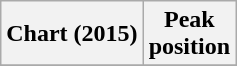<table class="wikitable plainrowheaders">
<tr>
<th scope="col">Chart (2015)</th>
<th scope="col">Peak<br>position</th>
</tr>
<tr>
</tr>
</table>
